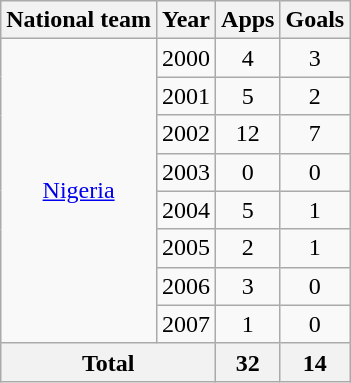<table class="wikitable" style="text-align:center">
<tr>
<th>National team</th>
<th>Year</th>
<th>Apps</th>
<th>Goals</th>
</tr>
<tr>
<td rowspan="8"><a href='#'>Nigeria</a></td>
<td>2000</td>
<td>4</td>
<td>3</td>
</tr>
<tr>
<td>2001</td>
<td>5</td>
<td>2</td>
</tr>
<tr>
<td>2002</td>
<td>12</td>
<td>7</td>
</tr>
<tr>
<td>2003</td>
<td>0</td>
<td>0</td>
</tr>
<tr>
<td>2004</td>
<td>5</td>
<td>1</td>
</tr>
<tr>
<td>2005</td>
<td>2</td>
<td>1</td>
</tr>
<tr>
<td>2006</td>
<td>3</td>
<td>0</td>
</tr>
<tr>
<td>2007</td>
<td>1</td>
<td>0</td>
</tr>
<tr>
<th colspan="2">Total</th>
<th>32</th>
<th>14</th>
</tr>
</table>
